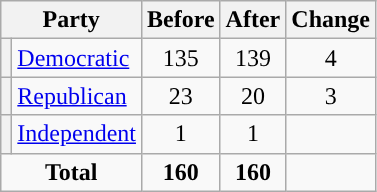<table class="wikitable" style="text-align:center;">
<tr>
<th colspan="2">Party</th>
<th>Before</th>
<th>After</th>
<th>Change</th>
</tr>
<tr>
<th style="background-color:"></th>
<td style="text-align:left;"><a href='#'>Democratic</a></td>
<td>135</td>
<td>139</td>
<td> 4</td>
</tr>
<tr>
<th style="background-color:"></th>
<td style="text-align:left;"><a href='#'>Republican</a></td>
<td>23</td>
<td>20</td>
<td> 3</td>
</tr>
<tr>
<th style="background-color:"></th>
<td style="text-align:left;"><a href='#'>Independent</a></td>
<td>1</td>
<td>1</td>
<td></td>
</tr>
<tr>
<td colspan="2"><strong>Total</strong></td>
<td><strong>160</strong></td>
<td><strong>160</strong></td>
<td></td>
</tr>
</table>
